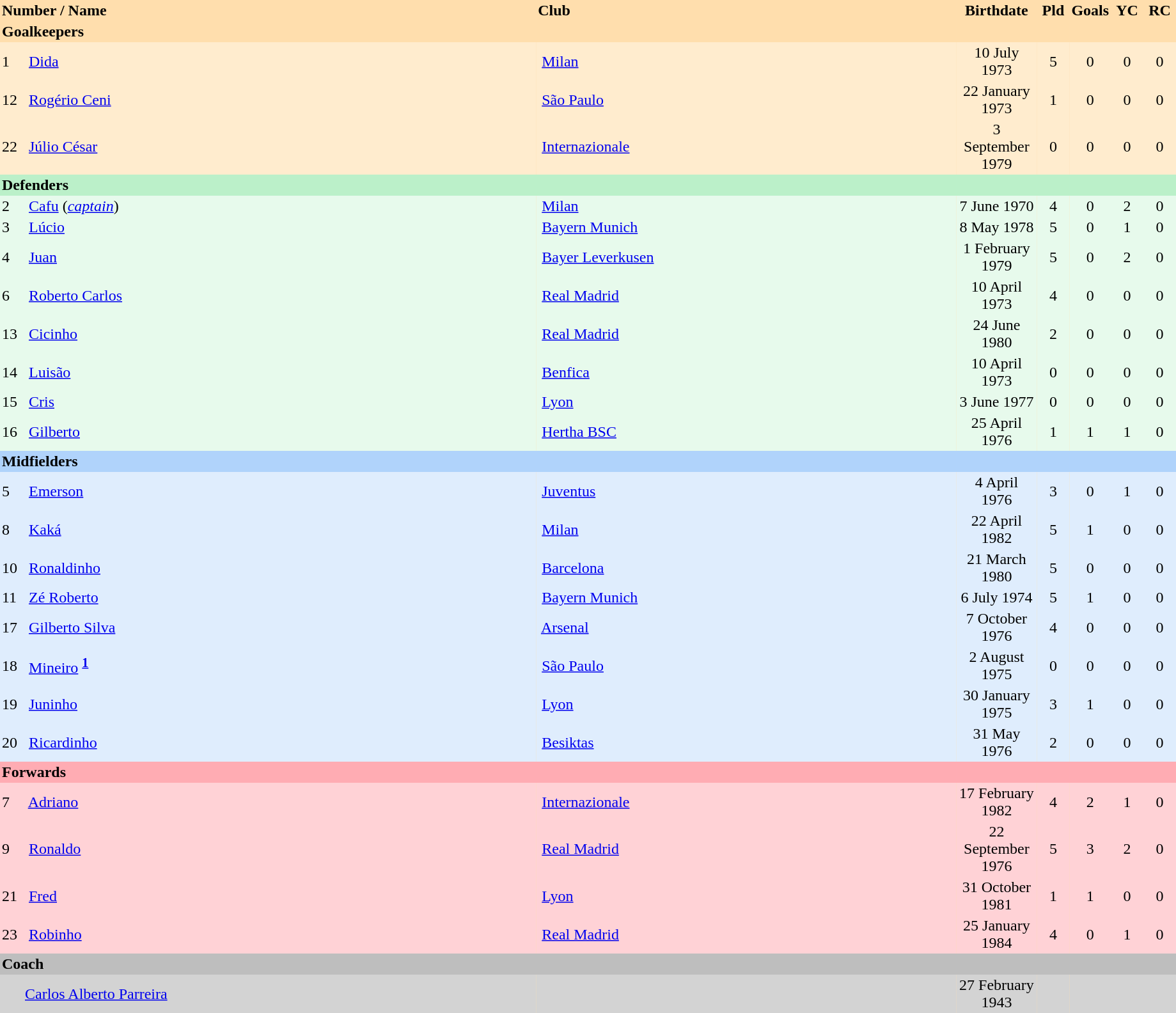<table border="0" cellpadding="2" cellspacing="0"  bgcolor="#FFDEAD" align="center" style="margin-left:0.5em;" width="97%">
<tr ---->
<th colspan=2 align="left">Number / Name</th>
<th align="left">Club</th>
<th align="center">Birthdate</th>
<th align="center">Pld</th>
<th align="center">Goals</th>
<th align="center">YC</th>
<th align="center">RC</th>
</tr>
<tr ---->
<th colspan=8 bgcolor="#FFDEAD" align="left">Goalkeepers</th>
</tr>
<tr ---- bgcolor="#FFECCE">
<td>1</td>
<td> <a href='#'>Dida</a></td>
<td> <a href='#'>Milan</a></td>
<td width="80" align="center">10 July 1973</td>
<td width="30" align="center">5</td>
<td width="30" align="center">0</td>
<td width="30" align="center">0</td>
<td width="30" align="center">0</td>
</tr>
<tr ---- bgcolor="#FFECCE">
<td>12</td>
<td> <a href='#'>Rogério Ceni</a></td>
<td> <a href='#'>São Paulo</a></td>
<td width="80" align="center">22 January 1973</td>
<td width="30" align="center">1</td>
<td width="30" align="center">0</td>
<td width="30" align="center">0</td>
<td width="30" align="center">0</td>
</tr>
<tr ---- bgcolor="#FFECCE">
<td>22</td>
<td> <a href='#'>Júlio César</a></td>
<td> <a href='#'>Internazionale</a></td>
<td align="center">3 September 1979</td>
<td align="center">0</td>
<td align="center">0</td>
<td align="center">0</td>
<td align="center">0</td>
</tr>
<tr ---->
<th colspan=8 bgcolor="#BBF0C9" align="left">Defenders</th>
</tr>
<tr ---- bgcolor="#E7FAEC">
<td>2</td>
<td> <a href='#'>Cafu</a> (<em><a href='#'>captain</a></em>)</td>
<td> <a href='#'>Milan</a></td>
<td align="center">7 June 1970</td>
<td align="center">4</td>
<td align="center">0</td>
<td align="center">2</td>
<td align="center">0</td>
</tr>
<tr ---- bgcolor="#E7FAEC">
<td>3</td>
<td> <a href='#'>Lúcio</a></td>
<td> <a href='#'>Bayern Munich</a></td>
<td align="center">8 May 1978</td>
<td align="center">5</td>
<td align="center">0</td>
<td align="center">1</td>
<td align="center">0</td>
</tr>
<tr ---- bgcolor="#E7FAEC">
<td>4</td>
<td> <a href='#'>Juan</a></td>
<td> <a href='#'>Bayer Leverkusen</a></td>
<td align="center">1 February 1979</td>
<td align="center">5</td>
<td align="center">0</td>
<td align="center">2</td>
<td align="center">0</td>
</tr>
<tr ---- bgcolor="#E7FAEC">
<td>6</td>
<td> <a href='#'>Roberto Carlos</a></td>
<td> <a href='#'>Real Madrid</a></td>
<td align="center">10 April 1973</td>
<td align="center">4</td>
<td align="center">0</td>
<td align="center">0</td>
<td align="center">0</td>
</tr>
<tr ---- bgcolor="#E7FAEC">
<td>13</td>
<td> <a href='#'>Cicinho</a></td>
<td> <a href='#'>Real Madrid</a></td>
<td align="center">24 June 1980</td>
<td align="center">2</td>
<td align="center">0</td>
<td align="center">0</td>
<td align="center">0</td>
</tr>
<tr ---- bgcolor="#E7FAEC">
<td>14</td>
<td> <a href='#'>Luisão</a></td>
<td> <a href='#'>Benfica</a></td>
<td align="center">10 April 1973</td>
<td align="center">0</td>
<td align="center">0</td>
<td align="center">0</td>
<td align="center">0</td>
</tr>
<tr ---- bgcolor="#E7FAEC">
<td>15</td>
<td> <a href='#'>Cris</a></td>
<td> <a href='#'>Lyon</a></td>
<td align="center">3 June 1977</td>
<td align="center">0</td>
<td align="center">0</td>
<td align="center">0</td>
<td align="center">0</td>
</tr>
<tr ---- bgcolor="#E7FAEC">
<td>16</td>
<td> <a href='#'>Gilberto</a></td>
<td> <a href='#'>Hertha BSC</a></td>
<td align="center">25 April 1976</td>
<td align="center">1</td>
<td align="center">1</td>
<td align="center">1</td>
<td align="center">0</td>
</tr>
<tr ---->
<th colspan=8 bgcolor="#B0D3FB" align="left">Midfielders</th>
</tr>
<tr ---- bgcolor="#DFEDFD">
<td>5</td>
<td> <a href='#'>Emerson</a></td>
<td> <a href='#'>Juventus</a></td>
<td align="center">4 April 1976</td>
<td align="center">3</td>
<td align="center">0</td>
<td align="center">1</td>
<td align="center">0</td>
</tr>
<tr ---- bgcolor="#DFEDFD">
<td>8</td>
<td> <a href='#'>Kaká</a></td>
<td> <a href='#'>Milan</a></td>
<td align="center">22 April 1982</td>
<td align="center">5</td>
<td align="center">1</td>
<td align="center">0</td>
<td align="center">0</td>
</tr>
<tr ---- bgcolor="#DFEDFD">
<td>10</td>
<td> <a href='#'>Ronaldinho</a></td>
<td> <a href='#'>Barcelona</a></td>
<td align="center">21 March 1980</td>
<td align="center">5</td>
<td align="center">0</td>
<td align="center">0</td>
<td align="center">0</td>
</tr>
<tr ---- bgcolor="#DFEDFD">
<td>11</td>
<td> <a href='#'>Zé Roberto</a></td>
<td> <a href='#'>Bayern Munich</a></td>
<td align="center">6 July 1974</td>
<td align="center">5</td>
<td align="center">1</td>
<td align="center">0</td>
<td align="center">0</td>
</tr>
<tr ---- bgcolor="#DFEDFD">
<td>17</td>
<td> <a href='#'>Gilberto Silva</a></td>
<td> <a href='#'>Arsenal</a></td>
<td align="center">7 October 1976</td>
<td align="center">4</td>
<td align="center">0</td>
<td align="center">0</td>
<td align="center">0</td>
</tr>
<tr ---- bgcolor="#DFEDFD">
<td>18</td>
<td> <a href='#'>Mineiro</a> <sup><strong><a href='#'>1</a></strong></sup></td>
<td> <a href='#'>São Paulo</a></td>
<td align="center">2 August 1975</td>
<td align="center">0</td>
<td align="center">0</td>
<td align="center">0</td>
<td align="center">0</td>
</tr>
<tr ---- bgcolor="#DFEDFD">
<td>19</td>
<td> <a href='#'>Juninho</a></td>
<td> <a href='#'>Lyon</a></td>
<td align="center">30 January 1975</td>
<td align="center">3</td>
<td align="center">1</td>
<td align="center">0</td>
<td align="center">0</td>
</tr>
<tr ---- bgcolor="#DFEDFD">
<td>20</td>
<td> <a href='#'>Ricardinho</a></td>
<td> <a href='#'>Besiktas</a></td>
<td align="center">31 May 1976</td>
<td align="center">2</td>
<td align="center">0</td>
<td align="center">0</td>
<td align="center">0</td>
</tr>
<tr ---->
<th colspan=8 bgcolor="#FFACB3" align="left">Forwards</th>
</tr>
<tr ---- bgcolor="#FFD2D6">
<td>7</td>
<td> <a href='#'>Adriano</a></td>
<td> <a href='#'>Internazionale</a></td>
<td align="center">17 February 1982</td>
<td align="center">4</td>
<td align="center">2</td>
<td align="center">1</td>
<td align="center">0</td>
</tr>
<tr ---- bgcolor="#FFD2D6">
<td>9</td>
<td> <a href='#'>Ronaldo</a></td>
<td> <a href='#'>Real Madrid</a></td>
<td align="center">22 September 1976</td>
<td align="center">5</td>
<td align="center">3</td>
<td align="center">2</td>
<td align="center">0</td>
</tr>
<tr ---- bgcolor="#FFD2D6">
<td>21</td>
<td> <a href='#'>Fred</a></td>
<td> <a href='#'>Lyon</a></td>
<td align="center">31 October 1981</td>
<td align="center">1</td>
<td align="center">1</td>
<td align="center">0</td>
<td align="center">0</td>
</tr>
<tr ---- bgcolor="#FFD2D6">
<td>23</td>
<td> <a href='#'>Robinho</a></td>
<td> <a href='#'>Real Madrid</a></td>
<td align="center">25 January 1984</td>
<td align="center">4</td>
<td align="center">0</td>
<td align="center">1</td>
<td align="center">0</td>
</tr>
<tr ---->
<th colspan=8 bgcolor="#BEBEBE" align="left">Coach</th>
</tr>
<tr ---- bgcolor="#D3D3D3">
<td width="20"> </td>
<td><a href='#'>Carlos Alberto Parreira</a></td>
<td> </td>
<td width="80" align="center">27 February 1943</td>
<td width="30" align="center"></td>
<td width="30" align="center"></td>
<td width="30" align="center"></td>
<td width="30" align="center"></td>
</tr>
<tr ---->
</tr>
</table>
